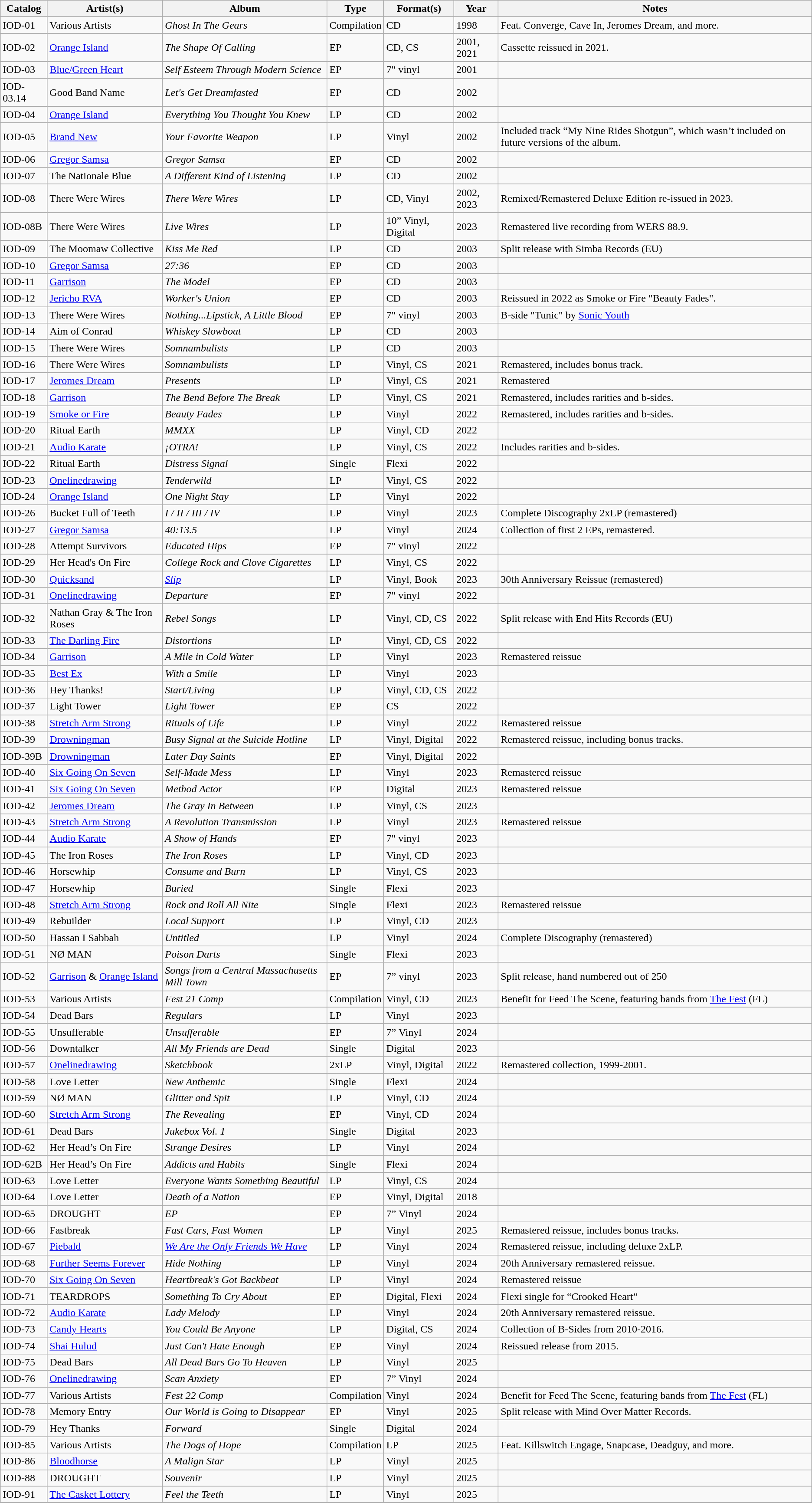<table class="wikitable sortable">
<tr>
<th>Catalog<br></th>
<th>Artist(s)</th>
<th>Album</th>
<th>Type</th>
<th>Format(s)</th>
<th>Year</th>
<th>Notes</th>
</tr>
<tr>
<td>IOD-01</td>
<td>Various Artists</td>
<td><em>Ghost In The Gears</em></td>
<td>Compilation</td>
<td>CD</td>
<td>1998</td>
<td>Feat. Converge, Cave In, Jeromes Dream, and more.</td>
</tr>
<tr>
<td>IOD-02</td>
<td><a href='#'>Orange Island</a></td>
<td><em>The Shape Of Calling</em></td>
<td>EP</td>
<td>CD, CS</td>
<td>2001, 2021</td>
<td>Cassette reissued in 2021.</td>
</tr>
<tr>
<td>IOD-03</td>
<td><a href='#'>Blue/Green Heart</a></td>
<td><em>Self Esteem Through Modern Science</em></td>
<td>EP</td>
<td>7" vinyl</td>
<td>2001</td>
<td></td>
</tr>
<tr>
<td>IOD-03.14</td>
<td>Good Band Name</td>
<td><em>Let's Get Dreamfasted</em></td>
<td>EP</td>
<td>CD</td>
<td>2002</td>
<td></td>
</tr>
<tr>
<td>IOD-04</td>
<td><a href='#'>Orange Island</a></td>
<td><em>Everything You Thought You Knew</em></td>
<td>LP</td>
<td>CD</td>
<td>2002</td>
<td></td>
</tr>
<tr>
<td>IOD-05</td>
<td><a href='#'>Brand New</a></td>
<td><em>Your Favorite Weapon</em></td>
<td>LP</td>
<td>Vinyl</td>
<td>2002</td>
<td>Included track “My Nine Rides Shotgun”, which wasn’t included on future versions of the album.</td>
</tr>
<tr>
<td>IOD-06</td>
<td><a href='#'>Gregor Samsa</a></td>
<td><em>Gregor Samsa</em></td>
<td>EP</td>
<td>CD</td>
<td>2002</td>
<td></td>
</tr>
<tr>
<td>IOD-07</td>
<td>The Nationale Blue</td>
<td><em>A Different Kind of Listening</em></td>
<td>LP</td>
<td>CD</td>
<td>2002</td>
<td></td>
</tr>
<tr>
<td>IOD-08</td>
<td>There Were Wires</td>
<td><em>There Were Wires</em></td>
<td>LP</td>
<td>CD, Vinyl</td>
<td>2002, 2023</td>
<td>Remixed/Remastered Deluxe Edition re-issued in 2023.</td>
</tr>
<tr>
<td>IOD-08B</td>
<td>There Were Wires</td>
<td><em>Live Wires</em></td>
<td>LP</td>
<td>10” Vinyl, Digital</td>
<td>2023</td>
<td>Remastered live recording from WERS 88.9.</td>
</tr>
<tr>
<td>IOD-09</td>
<td>The Moomaw Collective</td>
<td><em>Kiss Me Red</em></td>
<td>LP</td>
<td>CD</td>
<td>2003</td>
<td>Split release with Simba Records (EU)</td>
</tr>
<tr>
<td>IOD-10</td>
<td><a href='#'>Gregor Samsa</a></td>
<td><em>27:36</em></td>
<td>EP</td>
<td>CD</td>
<td>2003</td>
<td></td>
</tr>
<tr>
<td>IOD-11</td>
<td><a href='#'>Garrison</a></td>
<td><em>The Model</em></td>
<td>EP</td>
<td>CD</td>
<td>2003</td>
<td></td>
</tr>
<tr>
<td>IOD-12</td>
<td><a href='#'>Jericho RVA</a></td>
<td><em>Worker's Union</em></td>
<td>EP</td>
<td>CD</td>
<td>2003</td>
<td>Reissued in 2022 as Smoke or Fire "Beauty Fades".</td>
</tr>
<tr>
<td>IOD-13</td>
<td>There Were Wires</td>
<td><em>Nothing...Lipstick, A Little Blood</em></td>
<td>EP</td>
<td>7" vinyl</td>
<td>2003</td>
<td>B-side "Tunic" by <a href='#'>Sonic Youth</a></td>
</tr>
<tr>
<td>IOD-14</td>
<td>Aim of Conrad</td>
<td><em>Whiskey Slowboat</em></td>
<td>LP</td>
<td>CD</td>
<td>2003</td>
<td></td>
</tr>
<tr>
<td>IOD-15</td>
<td>There Were Wires</td>
<td><em>Somnambulists</em></td>
<td>LP</td>
<td>CD</td>
<td>2003</td>
<td></td>
</tr>
<tr>
<td>IOD-16</td>
<td>There Were Wires</td>
<td><em>Somnambulists</em></td>
<td>LP</td>
<td>Vinyl, CS</td>
<td>2021</td>
<td>Remastered, includes bonus track.</td>
</tr>
<tr>
<td>IOD-17</td>
<td><a href='#'>Jeromes Dream</a></td>
<td><em>Presents</em></td>
<td>LP</td>
<td>Vinyl, CS</td>
<td>2021</td>
<td>Remastered</td>
</tr>
<tr>
<td>IOD-18</td>
<td><a href='#'>Garrison</a></td>
<td><em>The Bend Before The Break</em></td>
<td>LP</td>
<td>Vinyl, CS</td>
<td>2021</td>
<td>Remastered, includes rarities and b-sides.</td>
</tr>
<tr>
<td>IOD-19</td>
<td><a href='#'>Smoke or Fire</a></td>
<td><em>Beauty Fades</em></td>
<td>LP</td>
<td>Vinyl</td>
<td>2022</td>
<td>Remastered, includes rarities and b-sides.</td>
</tr>
<tr>
<td>IOD-20</td>
<td>Ritual Earth</td>
<td><em>MMXX</em></td>
<td>LP</td>
<td>Vinyl, CD</td>
<td>2022</td>
<td></td>
</tr>
<tr>
<td>IOD-21</td>
<td><a href='#'>Audio Karate</a></td>
<td><em>¡OTRA!</em></td>
<td>LP</td>
<td>Vinyl, CS</td>
<td>2022</td>
<td>Includes rarities and b-sides.</td>
</tr>
<tr>
<td>IOD-22</td>
<td>Ritual Earth</td>
<td><em>Distress Signal</em></td>
<td>Single</td>
<td>Flexi</td>
<td>2022</td>
<td></td>
</tr>
<tr>
<td>IOD-23</td>
<td><a href='#'>Onelinedrawing</a></td>
<td><em>Tenderwild</em></td>
<td>LP</td>
<td>Vinyl, CS</td>
<td>2022</td>
<td></td>
</tr>
<tr>
<td>IOD-24</td>
<td><a href='#'>Orange Island</a></td>
<td><em>One Night Stay</em></td>
<td>LP</td>
<td>Vinyl</td>
<td>2022</td>
<td></td>
</tr>
<tr>
<td>IOD-26</td>
<td>Bucket Full of Teeth</td>
<td><em>I / II / III / IV</em></td>
<td>LP</td>
<td>Vinyl</td>
<td>2023</td>
<td>Complete Discography 2xLP (remastered)</td>
</tr>
<tr>
<td>IOD-27</td>
<td><a href='#'>Gregor Samsa</a></td>
<td><em>40:13.5</em></td>
<td>LP</td>
<td>Vinyl</td>
<td>2024</td>
<td>Collection of first 2 EPs, remastered.</td>
</tr>
<tr>
<td>IOD-28</td>
<td>Attempt Survivors</td>
<td><em>Educated Hips</em></td>
<td>EP</td>
<td>7" vinyl</td>
<td>2022</td>
<td></td>
</tr>
<tr>
<td>IOD-29</td>
<td>Her Head's On Fire</td>
<td><em>College Rock and Clove Cigarettes</em></td>
<td>LP</td>
<td>Vinyl, CS</td>
<td>2022</td>
<td></td>
</tr>
<tr>
<td>IOD-30</td>
<td><a href='#'>Quicksand</a></td>
<td><em><a href='#'>Slip</a></em></td>
<td>LP</td>
<td>Vinyl, Book</td>
<td>2023</td>
<td>30th Anniversary Reissue (remastered)</td>
</tr>
<tr>
<td>IOD-31</td>
<td><a href='#'>Onelinedrawing</a></td>
<td><em>Departure</em></td>
<td>EP</td>
<td>7" vinyl</td>
<td>2022</td>
<td></td>
</tr>
<tr>
<td>IOD-32</td>
<td>Nathan Gray & The Iron Roses</td>
<td><em>Rebel Songs</em></td>
<td>LP</td>
<td>Vinyl, CD, CS</td>
<td>2022</td>
<td>Split release with End Hits Records (EU)</td>
</tr>
<tr>
<td>IOD-33</td>
<td><a href='#'>The Darling Fire</a></td>
<td><em>Distortions</em></td>
<td>LP</td>
<td>Vinyl, CD, CS</td>
<td>2022</td>
<td></td>
</tr>
<tr>
<td>IOD-34</td>
<td><a href='#'>Garrison</a></td>
<td><em>A Mile in Cold Water</em></td>
<td>LP</td>
<td>Vinyl</td>
<td>2023</td>
<td>Remastered reissue</td>
</tr>
<tr>
<td>IOD-35</td>
<td><a href='#'>Best Ex</a></td>
<td><em>With a Smile</em></td>
<td>LP</td>
<td>Vinyl</td>
<td>2023</td>
<td></td>
</tr>
<tr>
<td>IOD-36</td>
<td>Hey Thanks!</td>
<td><em>Start/Living</em></td>
<td>LP</td>
<td>Vinyl, CD, CS</td>
<td>2022</td>
<td></td>
</tr>
<tr>
<td>IOD-37</td>
<td>Light Tower</td>
<td><em>Light Tower</em></td>
<td>EP</td>
<td>CS</td>
<td>2022</td>
<td></td>
</tr>
<tr>
<td>IOD-38</td>
<td><a href='#'>Stretch Arm Strong</a></td>
<td><em>Rituals of Life</em></td>
<td>LP</td>
<td>Vinyl</td>
<td>2022</td>
<td>Remastered reissue</td>
</tr>
<tr>
<td>IOD-39</td>
<td><a href='#'>Drowningman</a></td>
<td><em>Busy Signal at the Suicide Hotline</em></td>
<td>LP</td>
<td>Vinyl, Digital</td>
<td>2022</td>
<td>Remastered reissue, including bonus tracks.</td>
</tr>
<tr>
<td>IOD-39B</td>
<td><a href='#'>Drowningman</a></td>
<td><em>Later Day Saints</em></td>
<td>EP</td>
<td>Vinyl, Digital</td>
<td>2022</td>
<td></td>
</tr>
<tr>
<td>IOD-40</td>
<td><a href='#'>Six Going On Seven</a></td>
<td><em>Self-Made Mess</em></td>
<td>LP</td>
<td>Vinyl</td>
<td>2023</td>
<td>Remastered reissue</td>
</tr>
<tr>
<td>IOD-41</td>
<td><a href='#'>Six Going On Seven</a></td>
<td><em>Method Actor</em></td>
<td>EP</td>
<td>Digital</td>
<td>2023</td>
<td>Remastered reissue</td>
</tr>
<tr>
<td>IOD-42</td>
<td><a href='#'>Jeromes Dream</a></td>
<td><em>The Gray In Between</em></td>
<td>LP</td>
<td>Vinyl, CS</td>
<td>2023</td>
<td></td>
</tr>
<tr>
<td>IOD-43</td>
<td><a href='#'>Stretch Arm Strong</a></td>
<td><em>A Revolution Transmission</em></td>
<td>LP</td>
<td>Vinyl</td>
<td>2023</td>
<td>Remastered reissue</td>
</tr>
<tr>
<td>IOD-44</td>
<td><a href='#'>Audio Karate</a></td>
<td><em>A Show of Hands</em></td>
<td>EP</td>
<td>7" vinyl</td>
<td>2023</td>
<td></td>
</tr>
<tr>
<td>IOD-45</td>
<td>The Iron Roses</td>
<td><em>The Iron Roses</em></td>
<td>LP</td>
<td>Vinyl, CD</td>
<td>2023</td>
<td></td>
</tr>
<tr>
<td>IOD-46</td>
<td>Horsewhip</td>
<td><em>Consume and Burn</em></td>
<td>LP</td>
<td>Vinyl, CS</td>
<td>2023</td>
<td></td>
</tr>
<tr>
<td>IOD-47</td>
<td>Horsewhip</td>
<td><em>Buried</em></td>
<td>Single</td>
<td>Flexi</td>
<td>2023</td>
<td></td>
</tr>
<tr>
<td>IOD-48</td>
<td><a href='#'>Stretch Arm Strong</a></td>
<td><em>Rock and Roll All Nite</em></td>
<td>Single</td>
<td>Flexi</td>
<td>2023</td>
<td>Remastered reissue</td>
</tr>
<tr>
<td>IOD-49</td>
<td>Rebuilder</td>
<td><em>Local Support</em></td>
<td>LP</td>
<td>Vinyl, CD</td>
<td>2023</td>
<td></td>
</tr>
<tr>
<td>IOD-50</td>
<td>Hassan I Sabbah</td>
<td><em>Untitled</em></td>
<td>LP</td>
<td>Vinyl</td>
<td>2024</td>
<td>Complete Discography (remastered)</td>
</tr>
<tr>
<td>IOD-51</td>
<td>NØ MAN</td>
<td><em>Poison Darts</em></td>
<td>Single</td>
<td>Flexi</td>
<td>2023</td>
<td></td>
</tr>
<tr>
<td>IOD-52</td>
<td><a href='#'>Garrison</a> & <a href='#'>Orange Island</a></td>
<td><em>Songs from a Central Massachusetts Mill Town</em></td>
<td>EP</td>
<td>7” vinyl</td>
<td>2023</td>
<td>Split release, hand numbered out of 250</td>
</tr>
<tr>
<td>IOD-53</td>
<td>Various Artists</td>
<td><em>Fest 21 Comp</em></td>
<td>Compilation</td>
<td>Vinyl, CD</td>
<td>2023</td>
<td>Benefit for Feed The Scene, featuring bands from <a href='#'>The Fest</a> (FL)</td>
</tr>
<tr>
<td>IOD-54</td>
<td>Dead Bars</td>
<td><em>Regulars</em></td>
<td>LP</td>
<td>Vinyl</td>
<td>2023</td>
<td></td>
</tr>
<tr>
<td>IOD-55</td>
<td>Unsufferable</td>
<td><em>Unsufferable</em></td>
<td>EP</td>
<td>7” Vinyl</td>
<td>2024</td>
<td></td>
</tr>
<tr>
<td>IOD-56</td>
<td>Downtalker</td>
<td><em>All My Friends are Dead</em></td>
<td>Single</td>
<td>Digital</td>
<td>2023</td>
<td></td>
</tr>
<tr>
<td>IOD-57</td>
<td><a href='#'>Onelinedrawing</a></td>
<td><em>Sketchbook</em></td>
<td>2xLP</td>
<td>Vinyl, Digital</td>
<td>2022</td>
<td>Remastered collection, 1999-2001.</td>
</tr>
<tr>
<td>IOD-58</td>
<td>Love Letter</td>
<td><em>New Anthemic</em></td>
<td>Single</td>
<td>Flexi</td>
<td>2024</td>
<td></td>
</tr>
<tr>
<td>IOD-59</td>
<td>NØ MAN</td>
<td><em>Glitter and Spit</em></td>
<td>LP</td>
<td>Vinyl, CD</td>
<td>2024</td>
<td></td>
</tr>
<tr>
<td>IOD-60</td>
<td><a href='#'>Stretch Arm Strong</a></td>
<td><em>The Revealing</em></td>
<td>EP</td>
<td>Vinyl, CD</td>
<td>2024</td>
<td></td>
</tr>
<tr>
<td>IOD-61</td>
<td>Dead Bars</td>
<td><em>Jukebox Vol. 1</em></td>
<td>Single</td>
<td>Digital</td>
<td>2023</td>
<td></td>
</tr>
<tr>
<td>IOD-62</td>
<td>Her Head’s On Fire</td>
<td><em>Strange Desires</em></td>
<td>LP</td>
<td>Vinyl</td>
<td>2024</td>
<td></td>
</tr>
<tr>
<td>IOD-62B</td>
<td>Her Head’s On Fire</td>
<td><em>Addicts and Habits</em></td>
<td>Single</td>
<td>Flexi</td>
<td>2024</td>
<td></td>
</tr>
<tr>
<td>IOD-63</td>
<td>Love Letter</td>
<td><em>Everyone Wants Something Beautiful</em></td>
<td>LP</td>
<td>Vinyl, CS</td>
<td>2024</td>
<td></td>
</tr>
<tr>
<td>IOD-64</td>
<td>Love Letter</td>
<td><em>Death of a Nation</em></td>
<td>EP</td>
<td>Vinyl, Digital</td>
<td>2018</td>
<td></td>
</tr>
<tr>
<td>IOD-65</td>
<td>DROUGHT</td>
<td><em>EP</em></td>
<td>EP</td>
<td>7” Vinyl</td>
<td>2024</td>
<td></td>
</tr>
<tr>
<td>IOD-66</td>
<td>Fastbreak</td>
<td><em>Fast Cars, Fast Women</em></td>
<td>LP</td>
<td>Vinyl</td>
<td>2025</td>
<td>Remastered reissue, includes bonus tracks.</td>
</tr>
<tr>
<td>IOD-67</td>
<td><a href='#'>Piebald</a></td>
<td><em><a href='#'>We Are the Only Friends We Have</a></em></td>
<td>LP</td>
<td>Vinyl</td>
<td>2024</td>
<td>Remastered reissue, including deluxe 2xLP.</td>
</tr>
<tr>
<td>IOD-68</td>
<td><a href='#'>Further Seems Forever</a></td>
<td><em>Hide Nothing</em></td>
<td>LP</td>
<td>Vinyl</td>
<td>2024</td>
<td>20th Anniversary remastered reissue.</td>
</tr>
<tr>
<td>IOD-70</td>
<td><a href='#'>Six Going On Seven</a></td>
<td><em>Heartbreak's Got Backbeat</em></td>
<td>LP</td>
<td>Vinyl</td>
<td>2024</td>
<td>Remastered reissue</td>
</tr>
<tr>
<td>IOD-71</td>
<td>TEARDROPS</td>
<td><em>Something To Cry About</em></td>
<td>EP</td>
<td>Digital, Flexi</td>
<td>2024</td>
<td>Flexi single for “Crooked Heart”</td>
</tr>
<tr>
<td>IOD-72</td>
<td><a href='#'>Audio Karate</a></td>
<td><em>Lady Melody</em></td>
<td>LP</td>
<td>Vinyl</td>
<td>2024</td>
<td>20th Anniversary remastered reissue.</td>
</tr>
<tr>
<td>IOD-73</td>
<td><a href='#'>Candy Hearts</a></td>
<td><em>You Could Be Anyone</em></td>
<td>LP</td>
<td>Digital, CS</td>
<td>2024</td>
<td>Collection of B-Sides from 2010-2016.</td>
</tr>
<tr>
<td>IOD-74</td>
<td><a href='#'>Shai Hulud</a></td>
<td><em>Just Can't Hate Enough</em></td>
<td>EP</td>
<td>Vinyl</td>
<td>2024</td>
<td>Reissued release from 2015.</td>
</tr>
<tr>
<td>IOD-75</td>
<td>Dead Bars</td>
<td><em>All Dead Bars Go To Heaven</em></td>
<td>LP</td>
<td>Vinyl</td>
<td>2025</td>
<td></td>
</tr>
<tr>
<td>IOD-76</td>
<td><a href='#'>Onelinedrawing</a></td>
<td><em>Scan Anxiety</em></td>
<td>EP</td>
<td>7” Vinyl</td>
<td>2024</td>
<td></td>
</tr>
<tr>
<td>IOD-77</td>
<td>Various Artists</td>
<td><em>Fest 22 Comp</em></td>
<td>Compilation</td>
<td>Vinyl</td>
<td>2024</td>
<td>Benefit for Feed The Scene, featuring bands from <a href='#'>The Fest</a> (FL)</td>
</tr>
<tr>
<td>IOD-78</td>
<td>Memory Entry</td>
<td><em>Our World is Going to Disappear</em></td>
<td>EP</td>
<td>Vinyl</td>
<td>2025</td>
<td>Split release with Mind Over Matter Records.</td>
</tr>
<tr>
<td>IOD-79</td>
<td>Hey Thanks</td>
<td><em>Forward</em></td>
<td>Single</td>
<td>Digital</td>
<td>2024</td>
<td></td>
</tr>
<tr>
<td>IOD-85</td>
<td>Various Artists</td>
<td><em>The Dogs of Hope</em></td>
<td>Compilation</td>
<td>LP</td>
<td>2025</td>
<td>Feat. Killswitch Engage, Snapcase, Deadguy, and more.</td>
</tr>
<tr>
<td>IOD-86</td>
<td><a href='#'>Bloodhorse</a></td>
<td><em>A Malign Star</em></td>
<td>LP</td>
<td>Vinyl</td>
<td>2025</td>
<td></td>
</tr>
<tr>
<td>IOD-88</td>
<td>DROUGHT</td>
<td><em>Souvenir</em></td>
<td>LP</td>
<td>Vinyl</td>
<td>2025</td>
<td></td>
</tr>
<tr>
<td>IOD-91</td>
<td><a href='#'>The Casket Lottery</a></td>
<td><em>Feel the Teeth</em></td>
<td>LP</td>
<td>Vinyl</td>
<td>2025</td>
<td></td>
</tr>
<tr>
</tr>
</table>
